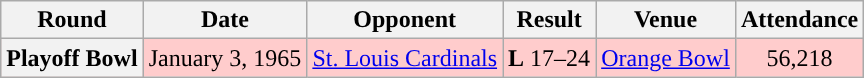<table class="wikitable" style="text-align:center">
<tr>
<th>Round</th>
<th>Date</th>
<th>Opponent</th>
<th>Result</th>
<th>Venue</th>
<th>Attendance</th>
</tr>
<tr style="background:#fcc">
<th>Playoff Bowl</th>
<td>January 3, 1965</td>
<td><a href='#'>St. Louis Cardinals</a></td>
<td><strong>L</strong> 17–24</td>
<td><a href='#'>Orange Bowl</a></td>
<td>56,218</td>
</tr>
</table>
